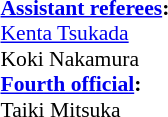<table style="width:100%;font-size:90%">
<tr>
<td><br><strong><a href='#'>Assistant referees</a>:</strong>
<br><a href='#'>Kenta Tsukada</a>
<br>Koki Nakamura
<br><strong><a href='#'>Fourth official</a>:</strong>
<br>Taiki Mitsuka</td>
</tr>
</table>
